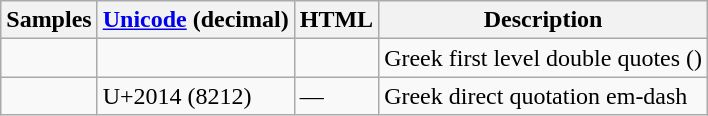<table class="wikitable">
<tr>
<th>Samples</th>
<th><a href='#'>Unicode</a> (decimal)</th>
<th>HTML</th>
<th>Description</th>
</tr>
<tr>
<td></td>
<td></td>
<td></td>
<td>Greek first level double quotes (<strong></strong>)</td>
</tr>
<tr>
<td></td>
<td>U+2014 (8212)</td>
<td>&#8212;</td>
<td>Greek direct quotation em-dash</td>
</tr>
</table>
